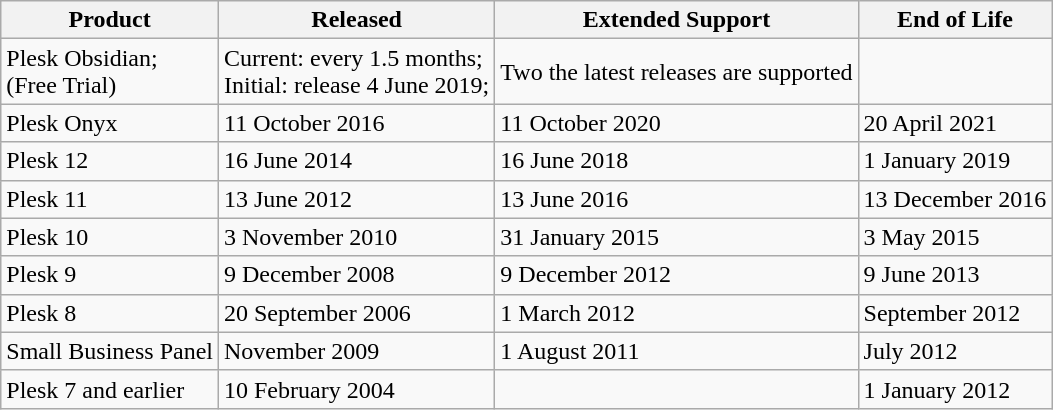<table class="wikitable" style="float:center; margin:0 0 0.5em 1em;">
<tr>
<th>Product</th>
<th>Released</th>
<th>Extended Support</th>
<th>End of Life</th>
</tr>
<tr>
<td>Plesk Obsidian;<br>(Free Trial)</td>
<td>Current: every 1.5 months;<br>Initial: release 4 June 2019;</td>
<td>Two the latest releases are supported</td>
<td></td>
</tr>
<tr>
<td>Plesk Onyx</td>
<td>11 October 2016</td>
<td>11 October 2020</td>
<td>20 April 2021</td>
</tr>
<tr>
<td>Plesk 12</td>
<td>16 June 2014</td>
<td>16 June 2018</td>
<td>1 January 2019</td>
</tr>
<tr>
<td>Plesk 11</td>
<td>13 June 2012</td>
<td>13 June 2016</td>
<td>13 December 2016</td>
</tr>
<tr>
<td>Plesk 10</td>
<td>3 November 2010</td>
<td>31 January 2015</td>
<td>3 May 2015</td>
</tr>
<tr>
<td>Plesk 9</td>
<td>9 December 2008</td>
<td>9 December 2012</td>
<td>9 June 2013</td>
</tr>
<tr>
<td>Plesk 8</td>
<td>20 September 2006</td>
<td>1 March 2012</td>
<td>September 2012</td>
</tr>
<tr>
<td>Small Business Panel</td>
<td>November 2009</td>
<td>1 August 2011</td>
<td>July 2012</td>
</tr>
<tr>
<td>Plesk 7 and earlier</td>
<td>10 February 2004</td>
<td></td>
<td>1 January 2012</td>
</tr>
</table>
